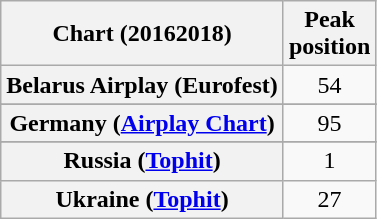<table class="wikitable sortable plainrowheaders" style="text-align:center">
<tr>
<th scope="col">Chart (20162018)</th>
<th scope="col">Peak<br>position</th>
</tr>
<tr>
<th scope="row">Belarus Airplay (Eurofest)</th>
<td>54</td>
</tr>
<tr>
</tr>
<tr>
</tr>
<tr>
<th scope="row">Germany (<a href='#'>Airplay Chart</a>)</th>
<td>95</td>
</tr>
<tr>
</tr>
<tr>
</tr>
<tr>
<th scope="row">Russia (<a href='#'>Tophit</a>)</th>
<td>1</td>
</tr>
<tr>
<th scope="row">Ukraine (<a href='#'>Tophit</a>)</th>
<td>27</td>
</tr>
</table>
